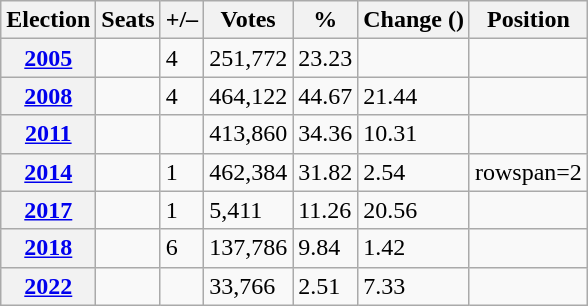<table class="wikitable sortable">
<tr>
<th>Election</th>
<th>Seats</th>
<th>+/–</th>
<th>Votes</th>
<th>%</th>
<th>Change (<a href='#'></a>)</th>
<th>Position</th>
</tr>
<tr>
<th><a href='#'>2005</a></th>
<td></td>
<td> 4</td>
<td>251,772</td>
<td>23.23</td>
<td></td>
<td></td>
</tr>
<tr>
<th><a href='#'>2008</a></th>
<td></td>
<td> 4</td>
<td>464,122</td>
<td>44.67</td>
<td> 21.44</td>
<td></td>
</tr>
<tr>
<th><a href='#'>2011</a></th>
<td></td>
<td></td>
<td>413,860</td>
<td>34.36</td>
<td> 10.31</td>
<td></td>
</tr>
<tr>
<th><a href='#'>2014</a></th>
<td></td>
<td> 1</td>
<td>462,384</td>
<td>31.82</td>
<td> 2.54</td>
<td>rowspan=2 </td>
</tr>
<tr>
<th><a href='#'>2017</a></th>
<td></td>
<td> 1</td>
<td>5,411</td>
<td>11.26</td>
<td> 20.56</td>
</tr>
<tr>
<th><a href='#'>2018</a></th>
<td></td>
<td> 6</td>
<td>137,786</td>
<td>9.84</td>
<td> 1.42</td>
<td></td>
</tr>
<tr>
<th><a href='#'>2022</a></th>
<td></td>
<td></td>
<td>33,766</td>
<td>2.51</td>
<td> 7.33</td>
<td></td>
</tr>
</table>
